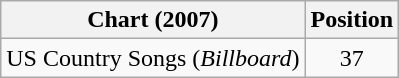<table class="wikitable">
<tr>
<th scope="col">Chart (2007)</th>
<th scope="col">Position</th>
</tr>
<tr>
<td>US Country Songs (<em>Billboard</em>)</td>
<td align="center">37</td>
</tr>
</table>
